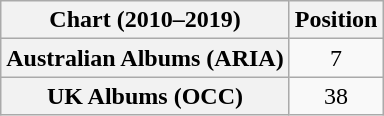<table class="wikitable plainrowheaders" style="text-align:center">
<tr>
<th scope="col">Chart (2010–2019)</th>
<th scope="col">Position</th>
</tr>
<tr>
<th scope="row">Australian Albums (ARIA)</th>
<td>7</td>
</tr>
<tr>
<th scope="row">UK Albums (OCC)</th>
<td>38</td>
</tr>
</table>
